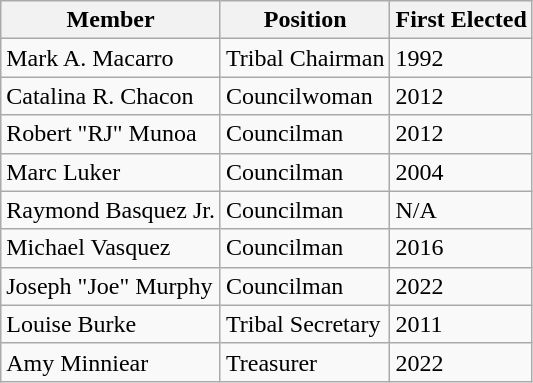<table class="wikitable">
<tr>
<th>Member</th>
<th>Position</th>
<th>First Elected</th>
</tr>
<tr>
<td>Mark A. Macarro</td>
<td>Tribal Chairman</td>
<td>1992</td>
</tr>
<tr>
<td>Catalina R. Chacon</td>
<td>Councilwoman</td>
<td>2012</td>
</tr>
<tr>
<td>Robert "RJ" Munoa</td>
<td>Councilman</td>
<td>2012</td>
</tr>
<tr>
<td>Marc Luker</td>
<td>Councilman</td>
<td>2004</td>
</tr>
<tr>
<td>Raymond Basquez Jr.</td>
<td>Councilman</td>
<td>N/A</td>
</tr>
<tr>
<td>Michael Vasquez</td>
<td>Councilman</td>
<td>2016</td>
</tr>
<tr>
<td>Joseph "Joe" Murphy</td>
<td>Councilman</td>
<td>2022</td>
</tr>
<tr>
<td>Louise Burke</td>
<td>Tribal Secretary</td>
<td>2011</td>
</tr>
<tr>
<td>Amy Minniear</td>
<td>Treasurer</td>
<td>2022</td>
</tr>
</table>
